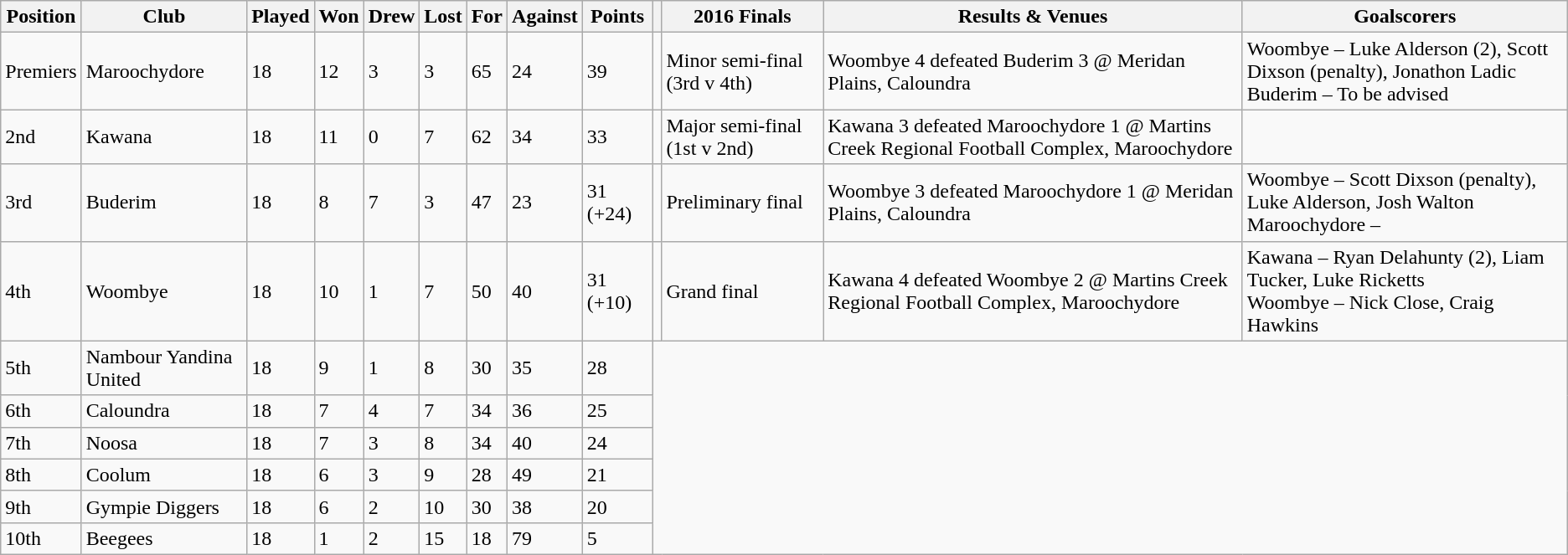<table class="wikitable">
<tr>
<th>Position</th>
<th>Club</th>
<th>Played</th>
<th>Won</th>
<th>Drew</th>
<th>Lost</th>
<th>For</th>
<th>Against</th>
<th>Points</th>
<th></th>
<th>2016 Finals</th>
<th>Results & Venues</th>
<th>Goalscorers</th>
</tr>
<tr>
<td>Premiers</td>
<td>Maroochydore</td>
<td>18</td>
<td>12</td>
<td>3</td>
<td>3</td>
<td>65</td>
<td>24</td>
<td>39</td>
<td></td>
<td>Minor semi-final (3rd v 4th)</td>
<td>Woombye 4 defeated Buderim 3 @ Meridan Plains, Caloundra</td>
<td>Woombye – Luke Alderson (2), Scott Dixson (penalty), Jonathon Ladic<br>Buderim – To be advised</td>
</tr>
<tr>
<td>2nd</td>
<td>Kawana</td>
<td>18</td>
<td>11</td>
<td>0</td>
<td>7</td>
<td>62</td>
<td>34</td>
<td>33</td>
<td></td>
<td>Major semi-final (1st v 2nd)</td>
<td>Kawana 3 defeated Maroochydore 1 @ Martins Creek Regional Football Complex, Maroochydore</td>
<td></td>
</tr>
<tr>
<td>3rd</td>
<td>Buderim</td>
<td>18</td>
<td>8</td>
<td>7</td>
<td>3</td>
<td>47</td>
<td>23</td>
<td>31 (+24)</td>
<td></td>
<td>Preliminary final</td>
<td>Woombye 3 defeated Maroochydore 1 @ Meridan Plains, Caloundra</td>
<td>Woombye – Scott Dixson (penalty), Luke Alderson, Josh Walton<br>Maroochydore –</td>
</tr>
<tr>
<td>4th</td>
<td>Woombye</td>
<td>18</td>
<td>10</td>
<td>1</td>
<td>7</td>
<td>50</td>
<td>40</td>
<td>31 (+10)</td>
<td></td>
<td>Grand final</td>
<td>Kawana 4 defeated Woombye 2 @ Martins Creek Regional Football Complex, Maroochydore</td>
<td>Kawana – Ryan Delahunty (2), Liam Tucker, Luke Ricketts<br>Woombye – Nick Close, Craig Hawkins</td>
</tr>
<tr>
<td>5th</td>
<td>Nambour Yandina United</td>
<td>18</td>
<td>9</td>
<td>1</td>
<td>8</td>
<td>30</td>
<td>35</td>
<td>28</td>
</tr>
<tr>
<td>6th</td>
<td>Caloundra</td>
<td>18</td>
<td>7</td>
<td>4</td>
<td>7</td>
<td>34</td>
<td>36</td>
<td>25</td>
</tr>
<tr>
<td>7th</td>
<td>Noosa</td>
<td>18</td>
<td>7</td>
<td>3</td>
<td>8</td>
<td>34</td>
<td>40</td>
<td>24</td>
</tr>
<tr>
<td>8th</td>
<td>Coolum</td>
<td>18</td>
<td>6</td>
<td>3</td>
<td>9</td>
<td>28</td>
<td>49</td>
<td>21</td>
</tr>
<tr>
<td>9th</td>
<td>Gympie Diggers</td>
<td>18</td>
<td>6</td>
<td>2</td>
<td>10</td>
<td>30</td>
<td>38</td>
<td>20</td>
</tr>
<tr>
<td>10th</td>
<td>Beegees</td>
<td>18</td>
<td>1</td>
<td>2</td>
<td>15</td>
<td>18</td>
<td>79</td>
<td>5</td>
</tr>
</table>
